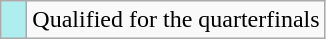<table class="wikitable">
<tr>
<td width=10px bgcolor="#afeeee"></td>
<td>Qualified for the quarterfinals</td>
</tr>
</table>
